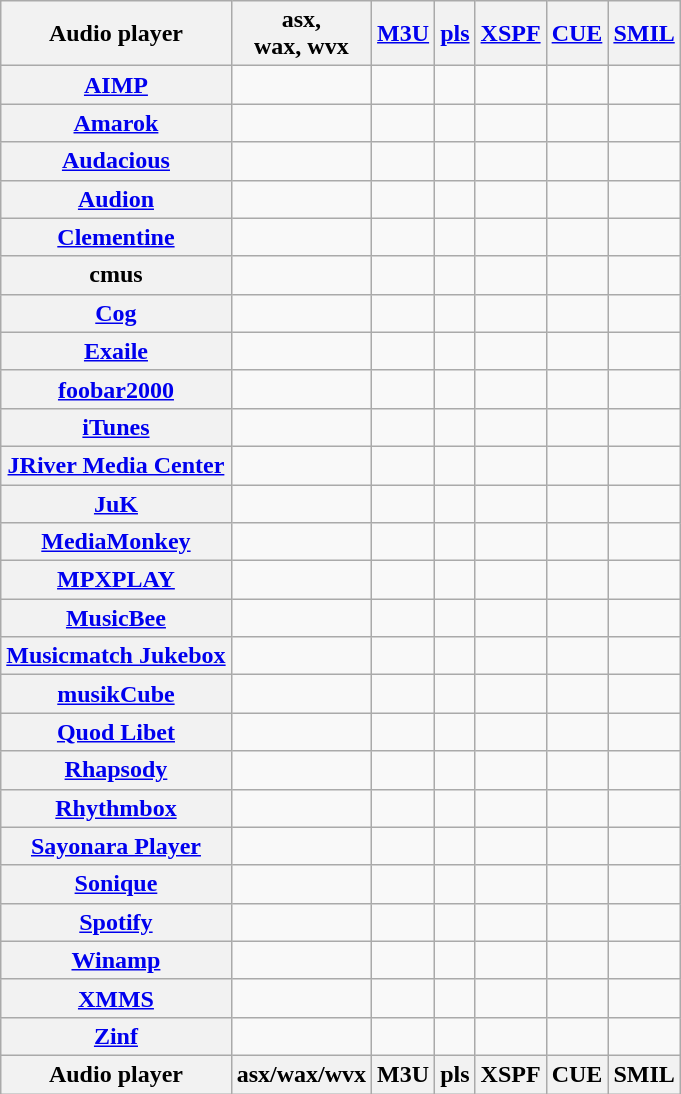<table class="wikitable sortable sort-under" style="text-align: center; width: auto; table-layout: fixed;">
<tr>
<th>Audio player</th>
<th>asx,<br>wax, wvx</th>
<th><a href='#'>M3U</a></th>
<th><a href='#'>pls</a></th>
<th><a href='#'>XSPF</a></th>
<th><a href='#'>CUE</a></th>
<th><a href='#'>SMIL</a></th>
</tr>
<tr>
<th><a href='#'>AIMP</a></th>
<td></td>
<td></td>
<td></td>
<td></td>
<td></td>
<td></td>
</tr>
<tr>
<th><a href='#'>Amarok</a></th>
<td></td>
<td></td>
<td></td>
<td></td>
<td></td>
<td></td>
</tr>
<tr>
<th><a href='#'>Audacious</a></th>
<td></td>
<td></td>
<td></td>
<td></td>
<td></td>
<td></td>
</tr>
<tr>
<th><a href='#'>Audion</a></th>
<td></td>
<td></td>
<td></td>
<td></td>
<td></td>
<td></td>
</tr>
<tr>
<th><a href='#'>Clementine</a></th>
<td></td>
<td></td>
<td></td>
<td></td>
<td></td>
<td></td>
</tr>
<tr>
<th>cmus</th>
<td></td>
<td></td>
<td></td>
<td></td>
<td></td>
<td></td>
</tr>
<tr>
<th><a href='#'>Cog</a></th>
<td></td>
<td></td>
<td></td>
<td></td>
<td></td>
<td></td>
</tr>
<tr>
<th><a href='#'>Exaile</a></th>
<td></td>
<td></td>
<td></td>
<td></td>
<td></td>
<td></td>
</tr>
<tr>
<th><a href='#'>foobar2000</a></th>
<td></td>
<td></td>
<td></td>
<td></td>
<td></td>
<td></td>
</tr>
<tr>
<th><a href='#'>iTunes</a></th>
<td></td>
<td></td>
<td></td>
<td></td>
<td></td>
<td></td>
</tr>
<tr>
<th><a href='#'>JRiver Media Center</a></th>
<td></td>
<td></td>
<td></td>
<td></td>
<td></td>
<td></td>
</tr>
<tr>
<th><a href='#'>JuK</a></th>
<td></td>
<td></td>
<td></td>
<td></td>
<td></td>
<td></td>
</tr>
<tr>
<th><a href='#'>MediaMonkey</a></th>
<td></td>
<td></td>
<td></td>
<td></td>
<td></td>
<td></td>
</tr>
<tr>
<th><a href='#'>MPXPLAY</a></th>
<td></td>
<td></td>
<td></td>
<td></td>
<td></td>
<td></td>
</tr>
<tr>
<th><a href='#'>MusicBee</a></th>
<td></td>
<td></td>
<td></td>
<td></td>
<td></td>
<td></td>
</tr>
<tr>
<th><a href='#'>Musicmatch Jukebox</a></th>
<td></td>
<td></td>
<td></td>
<td></td>
<td></td>
<td></td>
</tr>
<tr>
<th><a href='#'>musikCube</a></th>
<td></td>
<td></td>
<td></td>
<td></td>
<td></td>
<td></td>
</tr>
<tr>
<th><a href='#'>Quod Libet</a></th>
<td></td>
<td></td>
<td></td>
<td></td>
<td></td>
<td></td>
</tr>
<tr>
<th><a href='#'>Rhapsody</a></th>
<td></td>
<td></td>
<td></td>
<td></td>
<td></td>
<td></td>
</tr>
<tr>
<th><a href='#'>Rhythmbox</a></th>
<td></td>
<td></td>
<td></td>
<td></td>
<td></td>
<td></td>
</tr>
<tr>
<th><a href='#'>Sayonara Player</a></th>
<td></td>
<td></td>
<td></td>
<td></td>
<td></td>
<td></td>
</tr>
<tr>
<th><a href='#'>Sonique</a></th>
<td></td>
<td></td>
<td></td>
<td></td>
<td></td>
<td></td>
</tr>
<tr>
<th><a href='#'>Spotify</a></th>
<td></td>
<td></td>
<td></td>
<td></td>
<td></td>
<td></td>
</tr>
<tr>
<th><a href='#'>Winamp</a></th>
<td></td>
<td></td>
<td></td>
<td></td>
<td></td>
<td></td>
</tr>
<tr>
<th><a href='#'>XMMS</a></th>
<td></td>
<td></td>
<td></td>
<td></td>
<td></td>
<td></td>
</tr>
<tr>
<th><a href='#'>Zinf</a></th>
<td></td>
<td></td>
<td></td>
<td></td>
<td></td>
<td></td>
</tr>
<tr class="sortbottom">
<th>Audio player</th>
<th>asx/wax/wvx</th>
<th>M3U</th>
<th>pls</th>
<th>XSPF</th>
<th>CUE</th>
<th>SMIL</th>
</tr>
</table>
